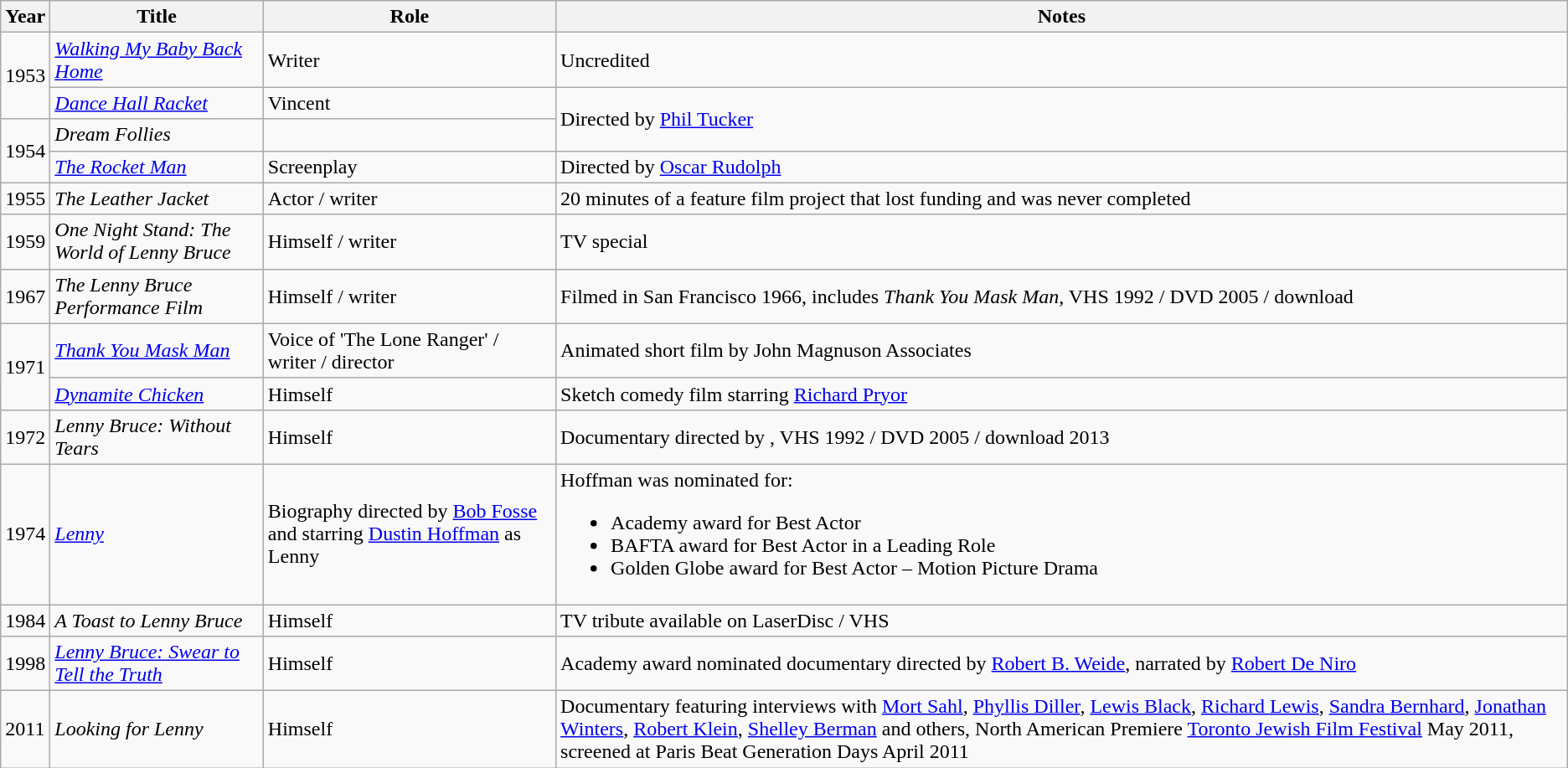<table class="wikitable">
<tr>
<th>Year</th>
<th>Title</th>
<th>Role</th>
<th>Notes</th>
</tr>
<tr>
<td rowspan=2>1953</td>
<td><em><a href='#'>Walking My Baby Back Home</a></em></td>
<td>Writer</td>
<td>Uncredited</td>
</tr>
<tr>
<td><em><a href='#'>Dance Hall Racket</a></em></td>
<td>Vincent</td>
<td rowspan=2>Directed by <a href='#'>Phil Tucker</a></td>
</tr>
<tr>
<td rowspan=2>1954</td>
<td><em>Dream Follies</em></td>
<td Willie/The Foreign Chef / Screenplay></td>
</tr>
<tr>
<td><em><a href='#'>The Rocket Man</a></em></td>
<td>Screenplay</td>
<td>Directed by <a href='#'>Oscar Rudolph</a></td>
</tr>
<tr>
<td>1955</td>
<td><em>The Leather Jacket</em></td>
<td>Actor / writer</td>
<td>20 minutes of a feature film project that lost funding and was never completed</td>
</tr>
<tr>
<td>1959</td>
<td><em>One Night Stand: The World of Lenny Bruce</em></td>
<td>Himself / writer</td>
<td>TV special</td>
</tr>
<tr>
<td>1967</td>
<td><em>The Lenny Bruce Performance Film</em></td>
<td>Himself / writer</td>
<td>Filmed in San Francisco 1966, includes <em>Thank You Mask Man</em>, VHS 1992 / DVD 2005 / download</td>
</tr>
<tr>
<td rowspan=2>1971</td>
<td><em><a href='#'>Thank You Mask Man</a></em></td>
<td>Voice of 'The Lone Ranger' / writer / director</td>
<td>Animated short film by John Magnuson Associates</td>
</tr>
<tr>
<td><em><a href='#'>Dynamite Chicken</a></em></td>
<td>Himself</td>
<td>Sketch comedy film starring <a href='#'>Richard Pryor</a></td>
</tr>
<tr>
<td>1972</td>
<td><em>Lenny Bruce: Without Tears</em></td>
<td>Himself</td>
<td>Documentary directed by , VHS 1992 / DVD 2005 / download 2013</td>
</tr>
<tr>
<td>1974</td>
<td><em><a href='#'>Lenny</a></em></td>
<td>Biography directed by <a href='#'>Bob Fosse</a> and starring <a href='#'>Dustin Hoffman</a> as Lenny</td>
<td>Hoffman was nominated for:<br><ul><li>Academy award for Best Actor</li><li>BAFTA award for Best Actor in a Leading Role</li><li>Golden Globe award for Best Actor – Motion Picture Drama</li></ul></td>
</tr>
<tr>
<td>1984</td>
<td><em>A Toast to Lenny Bruce</em></td>
<td>Himself</td>
<td>TV tribute available on LaserDisc / VHS</td>
</tr>
<tr>
<td>1998</td>
<td><em><a href='#'>Lenny Bruce: Swear to Tell the Truth</a></em></td>
<td>Himself</td>
<td>Academy award nominated documentary directed by <a href='#'>Robert B. Weide</a>, narrated by <a href='#'>Robert De Niro</a></td>
</tr>
<tr>
<td>2011</td>
<td><em>Looking for Lenny</em></td>
<td>Himself</td>
<td>Documentary featuring interviews with <a href='#'>Mort Sahl</a>, <a href='#'>Phyllis Diller</a>, <a href='#'>Lewis Black</a>, <a href='#'>Richard Lewis</a>, <a href='#'>Sandra Bernhard</a>, <a href='#'>Jonathan Winters</a>, <a href='#'>Robert Klein</a>, <a href='#'>Shelley Berman</a> and others, North American Premiere <a href='#'>Toronto Jewish Film Festival</a> May 2011, screened at Paris Beat Generation Days April 2011</td>
</tr>
</table>
